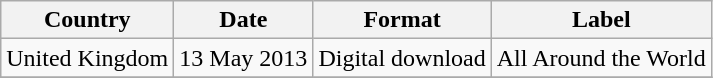<table class="wikitable plainrowheaders">
<tr>
<th scope="col">Country</th>
<th scope="col">Date</th>
<th scope="col">Format</th>
<th scope="col">Label</th>
</tr>
<tr>
<td>United Kingdom</td>
<td>13 May 2013</td>
<td>Digital download</td>
<td>All Around the World</td>
</tr>
<tr>
</tr>
</table>
